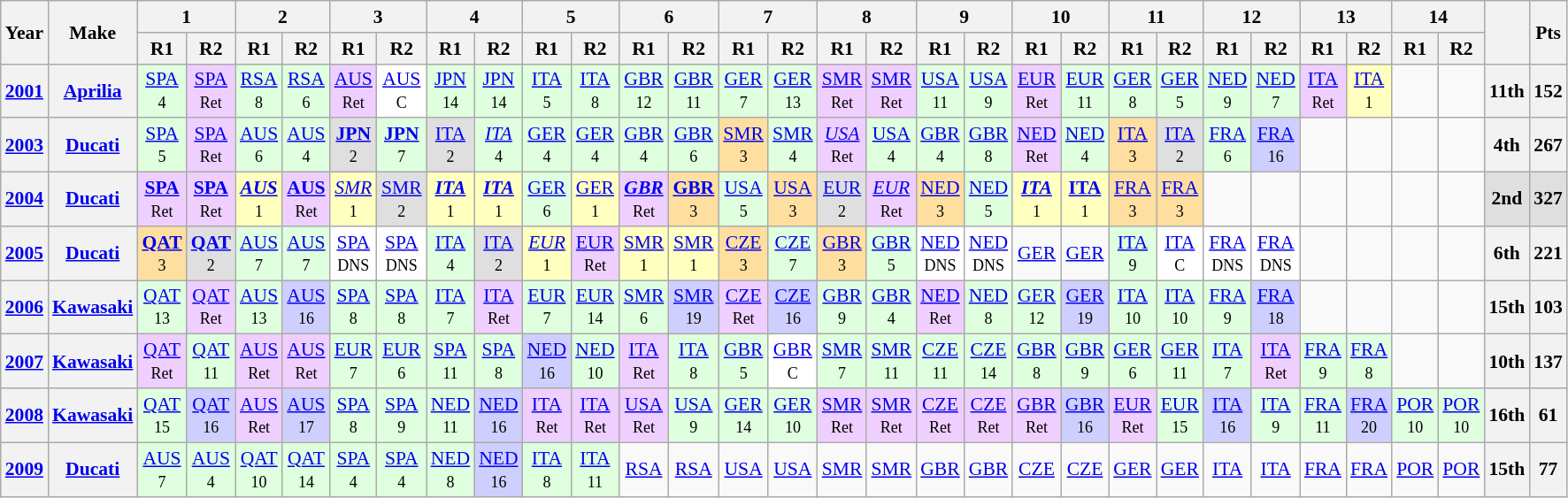<table class="wikitable" style="text-align:center; font-size:90%">
<tr>
<th valign="middle" rowspan=2>Year</th>
<th valign="middle" rowspan=2>Make</th>
<th colspan=2>1</th>
<th colspan=2>2</th>
<th colspan=2>3</th>
<th colspan=2>4</th>
<th colspan=2>5</th>
<th colspan=2>6</th>
<th colspan=2>7</th>
<th colspan=2>8</th>
<th colspan=2>9</th>
<th colspan=2>10</th>
<th colspan=2>11</th>
<th colspan=2>12</th>
<th colspan=2>13</th>
<th colspan=2>14</th>
<th rowspan=2></th>
<th rowspan=2>Pts</th>
</tr>
<tr>
<th>R1</th>
<th>R2</th>
<th>R1</th>
<th>R2</th>
<th>R1</th>
<th>R2</th>
<th>R1</th>
<th>R2</th>
<th>R1</th>
<th>R2</th>
<th>R1</th>
<th>R2</th>
<th>R1</th>
<th>R2</th>
<th>R1</th>
<th>R2</th>
<th>R1</th>
<th>R2</th>
<th>R1</th>
<th>R2</th>
<th>R1</th>
<th>R2</th>
<th>R1</th>
<th>R2</th>
<th>R1</th>
<th>R2</th>
<th>R1</th>
<th>R2</th>
</tr>
<tr>
<th><a href='#'>2001</a></th>
<th><a href='#'>Aprilia</a></th>
<td style="background:#DFFFDF;"><a href='#'>SPA</a><br><small>4</small></td>
<td style="background:#EFCFFF;"><a href='#'>SPA</a><br><small>Ret</small></td>
<td style="background:#DFFFDF;"><a href='#'>RSA</a><br><small>8</small></td>
<td style="background:#DFFFDF;"><a href='#'>RSA</a><br><small>6</small></td>
<td style="background:#EFCFFF;"><a href='#'>AUS</a><br><small>Ret</small></td>
<td style="background:#FFFFFF;"><a href='#'>AUS</a><br><small>C</small></td>
<td style="background:#DFFFDF;"><a href='#'>JPN</a><br><small>14</small></td>
<td style="background:#DFFFDF;"><a href='#'>JPN</a><br><small>14</small></td>
<td style="background:#DFFFDF;"><a href='#'>ITA</a><br><small>5</small></td>
<td style="background:#DFFFDF;"><a href='#'>ITA</a><br><small>8</small></td>
<td style="background:#DFFFDF;"><a href='#'>GBR</a><br><small>12</small></td>
<td style="background:#DFFFDF;"><a href='#'>GBR</a><br><small>11</small></td>
<td style="background:#DFFFDF;"><a href='#'>GER</a><br><small>7</small></td>
<td style="background:#DFFFDF;"><a href='#'>GER</a><br><small>13</small></td>
<td style="background:#EFCFFF;"><a href='#'>SMR</a><br><small>Ret</small></td>
<td style="background:#EFCFFF;"><a href='#'>SMR</a><br><small>Ret</small></td>
<td style="background:#DFFFDF;"><a href='#'>USA</a><br><small>11</small></td>
<td style="background:#DFFFDF;"><a href='#'>USA</a><br><small>9</small></td>
<td style="background:#EFCFFF;"><a href='#'>EUR</a><br><small>Ret</small></td>
<td style="background:#DFFFDF;"><a href='#'>EUR</a><br><small>11</small></td>
<td style="background:#DFFFDF;"><a href='#'>GER</a><br><small>8</small></td>
<td style="background:#DFFFDF;"><a href='#'>GER</a><br><small>5</small></td>
<td style="background:#DFFFDF;"><a href='#'>NED</a><br><small>9</small></td>
<td style="background:#DFFFDF;"><a href='#'>NED</a><br><small>7</small></td>
<td style="background:#EFCFFF;"><a href='#'>ITA</a><br><small>Ret</small></td>
<td style="background:#FFFFBF;"><a href='#'>ITA</a><br><small>1</small></td>
<td></td>
<td></td>
<th>11th</th>
<th>152</th>
</tr>
<tr>
<th><a href='#'>2003</a></th>
<th><a href='#'>Ducati</a></th>
<td style="background:#DFFFDF;"><a href='#'>SPA</a><br><small>5</small></td>
<td style="background:#EFCFFF;"><a href='#'>SPA</a><br><small>Ret</small></td>
<td style="background:#DFFFDF;"><a href='#'>AUS</a><br><small>6</small></td>
<td style="background:#DFFFDF;"><a href='#'>AUS</a><br><small>4</small></td>
<td style="background:#DFDFDF;"><strong><a href='#'>JPN</a></strong><br><small>2</small></td>
<td style="background:#DFFFDF;"><strong><a href='#'>JPN</a></strong><br><small>7</small></td>
<td style="background:#DFDFDF;"><a href='#'>ITA</a><br><small>2</small></td>
<td style="background:#DFFFDF;"><em><a href='#'>ITA</a></em><br><small>4</small></td>
<td style="background:#DFFFDF;"><a href='#'>GER</a><br><small>4</small></td>
<td style="background:#DFFFDF;"><a href='#'>GER</a><br><small>4</small></td>
<td style="background:#DFFFDF;"><a href='#'>GBR</a><br><small>4</small></td>
<td style="background:#DFFFDF;"><a href='#'>GBR</a><br><small>6</small></td>
<td style="background:#FFDF9F;"><a href='#'>SMR</a><br><small>3</small></td>
<td style="background:#DFFFDF;"><a href='#'>SMR</a><br><small>4</small></td>
<td style="background:#EFCFFF;"><em><a href='#'>USA</a></em><br><small>Ret</small></td>
<td style="background:#DFFFDF;"><a href='#'>USA</a><br><small>4</small></td>
<td style="background:#DFFFDF;"><a href='#'>GBR</a><br><small>4</small></td>
<td style="background:#DFFFDF;"><a href='#'>GBR</a><br><small>8</small></td>
<td style="background:#EFCFFF;"><a href='#'>NED</a><br><small>Ret</small></td>
<td style="background:#DFFFDF;"><a href='#'>NED</a><br><small>4</small></td>
<td style="background:#FFDF9F;"><a href='#'>ITA</a><br><small>3</small></td>
<td style="background:#DFDFDF;"><a href='#'>ITA</a><br><small>2</small></td>
<td style="background:#DFFFDF;"><a href='#'>FRA</a><br><small>6</small></td>
<td style="background:#CFCFFF;"><a href='#'>FRA</a><br><small>16</small></td>
<td></td>
<td></td>
<td></td>
<td></td>
<th>4th</th>
<th>267</th>
</tr>
<tr>
<th><a href='#'>2004</a></th>
<th><a href='#'>Ducati</a></th>
<td style="background:#EFCFFF;"><strong><a href='#'>SPA</a></strong><br><small>Ret</small></td>
<td style="background:#EFCFFF;"><strong><a href='#'>SPA</a></strong><br><small>Ret</small></td>
<td style="background:#FFFFBF;"><strong><em><a href='#'>AUS</a></em></strong><br><small>1</small></td>
<td style="background:#EFCFFF;"><strong><a href='#'>AUS</a></strong><br><small>Ret</small></td>
<td style="background:#FFFFBF;"><em><a href='#'>SMR</a></em><br><small>1</small></td>
<td style="background:#DFDFDF;"><a href='#'>SMR</a><br><small>2</small></td>
<td style="background:#FFFFBF;"><strong><em><a href='#'>ITA</a></em></strong><br><small>1</small></td>
<td style="background:#FFFFBF;"><strong><em><a href='#'>ITA</a></em></strong><br><small>1</small></td>
<td style="background:#DFFFDF;"><a href='#'>GER</a><br><small>6</small></td>
<td style="background:#FFFFBF;"><a href='#'>GER</a><br><small>1</small></td>
<td style="background:#EFCFFF;"><strong><em><a href='#'>GBR</a></em></strong><br><small>Ret</small></td>
<td style="background:#FFDF9F;"><strong><a href='#'>GBR</a></strong><br><small>3</small></td>
<td style="background:#DFFFDF;"><a href='#'>USA</a><br><small>5</small></td>
<td style="background:#FFDF9F;"><a href='#'>USA</a><br><small>3</small></td>
<td style="background:#DFDFDF;"><a href='#'>EUR</a><br><small>2</small></td>
<td style="background:#EFCFFF;"><em><a href='#'>EUR</a></em><br><small>Ret</small></td>
<td style="background:#FFDF9F;"><a href='#'>NED</a><br><small>3</small></td>
<td style="background:#DFFFDF;"><a href='#'>NED</a><br><small>5</small></td>
<td style="background:#FFFFBF;"><strong><em><a href='#'>ITA</a></em></strong><br><small>1</small></td>
<td style="background:#FFFFBF;"><strong><a href='#'>ITA</a></strong><br><small>1</small></td>
<td style="background:#FFDF9F;"><a href='#'>FRA</a><br><small>3</small></td>
<td style="background:#FFDF9F;"><a href='#'>FRA</a><br><small>3</small></td>
<td></td>
<td></td>
<td></td>
<td></td>
<td></td>
<td></td>
<th style="background:#DFDFDF;">2nd</th>
<th style="background:#DFDFDF;">327</th>
</tr>
<tr>
<th><a href='#'>2005</a></th>
<th><a href='#'>Ducati</a></th>
<td style="background:#FFDF9F;"><strong><a href='#'>QAT</a></strong><br><small>3</small></td>
<td style="background:#DFDFDF;"><strong><a href='#'>QAT</a></strong><br><small>2</small></td>
<td style="background:#DFFFDF;"><a href='#'>AUS</a><br><small>7</small></td>
<td style="background:#DFFFDF;"><a href='#'>AUS</a><br><small>7</small></td>
<td style="background:#FFFFFF;"><a href='#'>SPA</a><br><small>DNS</small></td>
<td style="background:#FFFFFF;"><a href='#'>SPA</a><br><small>DNS</small></td>
<td style="background:#DFFFDF;"><a href='#'>ITA</a><br><small>4</small></td>
<td style="background:#DFDFDF;"><a href='#'>ITA</a><br><small>2</small></td>
<td style="background:#FFFFBF;"><em><a href='#'>EUR</a></em><br><small>1</small></td>
<td style="background:#EFCFFF;"><a href='#'>EUR</a><br><small>Ret</small></td>
<td style="background:#FFFFBF;"><a href='#'>SMR</a><br><small>1</small></td>
<td style="background:#FFFFBF;"><a href='#'>SMR</a><br><small>1</small></td>
<td style="background:#FFDF9F;"><a href='#'>CZE</a><br><small>3</small></td>
<td style="background:#DFFFDF;"><a href='#'>CZE</a><br><small>7</small></td>
<td style="background:#FFDF9F;"><a href='#'>GBR</a><br><small>3</small></td>
<td style="background:#DFFFDF;"><a href='#'>GBR</a><br><small>5</small></td>
<td style="background:#FFFFFF;"><a href='#'>NED</a><br><small>DNS</small></td>
<td style="background:#FFFFFF;"><a href='#'>NED</a><br><small>DNS</small></td>
<td><a href='#'>GER</a></td>
<td><a href='#'>GER</a></td>
<td style="background:#DFFFDF;"><a href='#'>ITA</a><br><small>9</small></td>
<td style="background:#FFFFFF;"><a href='#'>ITA</a><br><small>C</small></td>
<td style="background:#FFFFFF;"><a href='#'>FRA</a><br><small>DNS</small></td>
<td style="background:#FFFFFF;"><a href='#'>FRA</a><br><small>DNS</small></td>
<td></td>
<td></td>
<td></td>
<td></td>
<th>6th</th>
<th>221</th>
</tr>
<tr>
<th><a href='#'>2006</a></th>
<th><a href='#'>Kawasaki</a></th>
<td style="background:#DFFFDF;"><a href='#'>QAT</a><br><small>13</small></td>
<td style="background:#EFCFFF;"><a href='#'>QAT</a><br><small>Ret</small></td>
<td style="background:#DFFFDF;"><a href='#'>AUS</a><br><small>13</small></td>
<td style="background:#CFCFFF;"><a href='#'>AUS</a><br><small>16</small></td>
<td style="background:#DFFFDF;"><a href='#'>SPA</a><br><small>8</small></td>
<td style="background:#DFFFDF;"><a href='#'>SPA</a><br><small>8</small></td>
<td style="background:#DFFFDF;"><a href='#'>ITA</a><br><small>7</small></td>
<td style="background:#EFCFFF;"><a href='#'>ITA</a><br><small>Ret</small></td>
<td style="background:#DFFFDF;"><a href='#'>EUR</a><br><small>7</small></td>
<td style="background:#DFFFDF;"><a href='#'>EUR</a><br><small>14</small></td>
<td style="background:#DFFFDF;"><a href='#'>SMR</a><br><small>6</small></td>
<td style="background:#CFCFFF;"><a href='#'>SMR</a><br><small>19</small></td>
<td style="background:#EFCFFF;"><a href='#'>CZE</a><br><small>Ret</small></td>
<td style="background:#CFCFFF;"><a href='#'>CZE</a><br><small>16</small></td>
<td style="background:#DFFFDF;"><a href='#'>GBR</a><br><small>9</small></td>
<td style="background:#DFFFDF;"><a href='#'>GBR</a><br><small>4</small></td>
<td style="background:#EFCFFF;"><a href='#'>NED</a><br><small>Ret</small></td>
<td style="background:#DFFFDF;"><a href='#'>NED</a><br><small>8</small></td>
<td style="background:#DFFFDF;"><a href='#'>GER</a><br><small>12</small></td>
<td style="background:#CFCFFF;"><a href='#'>GER</a><br><small>19</small></td>
<td style="background:#DFFFDF;"><a href='#'>ITA</a><br><small>10</small></td>
<td style="background:#DFFFDF;"><a href='#'>ITA</a><br><small>10</small></td>
<td style="background:#DFFFDF;"><a href='#'>FRA</a><br><small>9</small></td>
<td style="background:#CFCFFF;"><a href='#'>FRA</a><br><small>18</small></td>
<td></td>
<td></td>
<td></td>
<td></td>
<th>15th</th>
<th>103</th>
</tr>
<tr>
<th><a href='#'>2007</a></th>
<th><a href='#'>Kawasaki</a></th>
<td style="background:#EFCFFF;"><a href='#'>QAT</a><br><small>Ret</small></td>
<td style="background:#DFFFDF;"><a href='#'>QAT</a><br><small>11</small></td>
<td style="background:#EFCFFF;"><a href='#'>AUS</a><br><small>Ret</small></td>
<td style="background:#EFCFFF;"><a href='#'>AUS</a><br><small>Ret</small></td>
<td style="background:#DFFFDF;"><a href='#'>EUR</a><br><small>7</small></td>
<td style="background:#DFFFDF;"><a href='#'>EUR</a><br><small>6</small></td>
<td style="background:#DFFFDF;"><a href='#'>SPA</a><br><small>11</small></td>
<td style="background:#DFFFDF;"><a href='#'>SPA</a><br><small>8</small></td>
<td style="background:#CFCFFF;"><a href='#'>NED</a><br><small>16</small></td>
<td style="background:#DFFFDF;"><a href='#'>NED</a><br><small>10</small></td>
<td style="background:#EFCFFF;"><a href='#'>ITA</a><br><small>Ret</small></td>
<td style="background:#DFFFDF;"><a href='#'>ITA</a><br><small>8</small></td>
<td style="background:#DFFFDF;"><a href='#'>GBR</a><br><small>5</small></td>
<td style="background:#FFFFFF;"><a href='#'>GBR</a><br><small>C</small></td>
<td style="background:#DFFFDF;"><a href='#'>SMR</a><br><small>7</small></td>
<td style="background:#DFFFDF;"><a href='#'>SMR</a><br><small>11</small></td>
<td style="background:#DFFFDF;"><a href='#'>CZE</a><br><small>11</small></td>
<td style="background:#DFFFDF;"><a href='#'>CZE</a><br><small>14</small></td>
<td style="background:#DFFFDF;"><a href='#'>GBR</a><br><small>8</small></td>
<td style="background:#DFFFDF;"><a href='#'>GBR</a><br><small>9</small></td>
<td style="background:#DFFFDF;"><a href='#'>GER</a><br><small>6</small></td>
<td style="background:#DFFFDF;"><a href='#'>GER</a><br><small>11</small></td>
<td style="background:#DFFFDF;"><a href='#'>ITA</a><br><small>7</small></td>
<td style="background:#EFCFFF;"><a href='#'>ITA</a><br><small>Ret</small></td>
<td style="background:#DFFFDF;"><a href='#'>FRA</a><br><small>9</small></td>
<td style="background:#DFFFDF;"><a href='#'>FRA</a><br><small>8</small></td>
<td></td>
<td></td>
<th>10th</th>
<th>137</th>
</tr>
<tr>
<th><a href='#'>2008</a></th>
<th><a href='#'>Kawasaki</a></th>
<td style="background:#DFFFDF;"><a href='#'>QAT</a><br><small>15</small></td>
<td style="background:#CFCFFF;"><a href='#'>QAT</a><br><small>16</small></td>
<td style="background:#EFCFFF;"><a href='#'>AUS</a><br><small>Ret</small></td>
<td style="background:#CFCFFF;"><a href='#'>AUS</a><br><small>17</small></td>
<td style="background:#DFFFDF;"><a href='#'>SPA</a><br><small>8</small></td>
<td style="background:#DFFFDF;"><a href='#'>SPA</a><br><small>9</small></td>
<td style="background:#DFFFDF;"><a href='#'>NED</a><br><small>11</small></td>
<td style="background:#CFCFFF;"><a href='#'>NED</a><br><small>16</small></td>
<td style="background:#EFCFFF;"><a href='#'>ITA</a><br><small>Ret</small></td>
<td style="background:#EFCFFF;"><a href='#'>ITA</a><br><small>Ret</small></td>
<td style="background:#EFCFFF;"><a href='#'>USA</a><br><small>Ret</small></td>
<td style="background:#DFFFDF;"><a href='#'>USA</a><br><small>9</small></td>
<td style="background:#DFFFDF;"><a href='#'>GER</a><br><small>14</small></td>
<td style="background:#DFFFDF;"><a href='#'>GER</a><br><small>10</small></td>
<td style="background:#EFCFFF;"><a href='#'>SMR</a><br><small>Ret</small></td>
<td style="background:#EFCFFF;"><a href='#'>SMR</a><br><small>Ret</small></td>
<td style="background:#EFCFFF;"><a href='#'>CZE</a><br><small>Ret</small></td>
<td style="background:#EFCFFF;"><a href='#'>CZE</a><br><small>Ret</small></td>
<td style="background:#EFCFFF;"><a href='#'>GBR</a><br><small>Ret</small></td>
<td style="background:#CFCFFF;"><a href='#'>GBR</a><br><small>16</small></td>
<td style="background:#EFCFFF;"><a href='#'>EUR</a><br><small>Ret</small></td>
<td style="background:#DFFFDF;"><a href='#'>EUR</a><br><small>15</small></td>
<td style="background:#CFCFFF;"><a href='#'>ITA</a><br><small>16</small></td>
<td style="background:#DFFFDF;"><a href='#'>ITA</a><br><small>9</small></td>
<td style="background:#DFFFDF;"><a href='#'>FRA</a><br><small>11</small></td>
<td style="background:#CFCFFF;"><a href='#'>FRA</a><br><small>20</small></td>
<td style="background:#DFFFDF;"><a href='#'>POR</a><br><small>10</small></td>
<td style="background:#DFFFDF;"><a href='#'>POR</a><br><small>10</small></td>
<th>16th</th>
<th>61</th>
</tr>
<tr>
<th><a href='#'>2009</a></th>
<th><a href='#'>Ducati</a></th>
<td style="background:#DFFFDF;"><a href='#'>AUS</a><br><small>7</small></td>
<td style="background:#DFFFDF;"><a href='#'>AUS</a><br><small>4</small></td>
<td style="background:#DFFFDF;"><a href='#'>QAT</a><br><small>10</small></td>
<td style="background:#DFFFDF;"><a href='#'>QAT</a><br><small>14</small></td>
<td style="background:#DFFFDF;"><a href='#'>SPA</a><br><small>4</small></td>
<td style="background:#DFFFDF;"><a href='#'>SPA</a><br><small>4</small></td>
<td style="background:#DFFFDF;"><a href='#'>NED</a><br><small>8</small></td>
<td style="background:#CFCFFF;"><a href='#'>NED</a><br><small>16</small></td>
<td style="background:#DFFFDF;"><a href='#'>ITA</a><br><small>8</small></td>
<td style="background:#DFFFDF;"><a href='#'>ITA</a><br><small>11</small></td>
<td><a href='#'>RSA</a></td>
<td><a href='#'>RSA</a></td>
<td><a href='#'>USA</a></td>
<td><a href='#'>USA</a></td>
<td><a href='#'>SMR</a></td>
<td><a href='#'>SMR</a></td>
<td><a href='#'>GBR</a></td>
<td><a href='#'>GBR</a></td>
<td><a href='#'>CZE</a></td>
<td><a href='#'>CZE</a></td>
<td><a href='#'>GER</a></td>
<td><a href='#'>GER</a></td>
<td><a href='#'>ITA</a></td>
<td><a href='#'>ITA</a></td>
<td><a href='#'>FRA</a></td>
<td><a href='#'>FRA</a></td>
<td><a href='#'>POR</a></td>
<td><a href='#'>POR</a></td>
<th>15th</th>
<th>77</th>
</tr>
</table>
